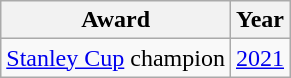<table class="wikitable">
<tr>
<th>Award</th>
<th>Year</th>
</tr>
<tr>
<td><a href='#'>Stanley Cup</a> champion</td>
<td><a href='#'>2021</a></td>
</tr>
</table>
